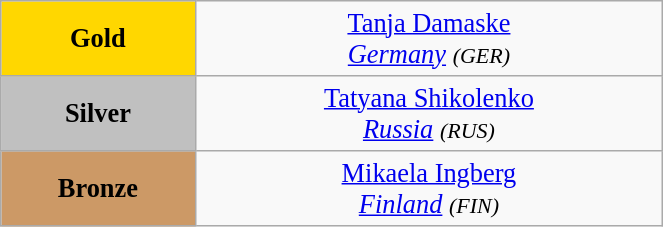<table class="wikitable" style=" text-align:center; font-size:110%;" width="35%">
<tr>
<td bgcolor="gold"><strong>Gold</strong></td>
<td> <a href='#'>Tanja Damaske</a><br><em><a href='#'>Germany</a> <small>(GER)</small></em></td>
</tr>
<tr>
<td bgcolor="silver"><strong>Silver</strong></td>
<td> <a href='#'>Tatyana Shikolenko</a><br><em><a href='#'>Russia</a> <small>(RUS)</small></em></td>
</tr>
<tr>
<td bgcolor="CC9966"><strong>Bronze</strong></td>
<td> <a href='#'>Mikaela Ingberg</a><br><em><a href='#'>Finland</a> <small>(FIN)</small></em></td>
</tr>
</table>
